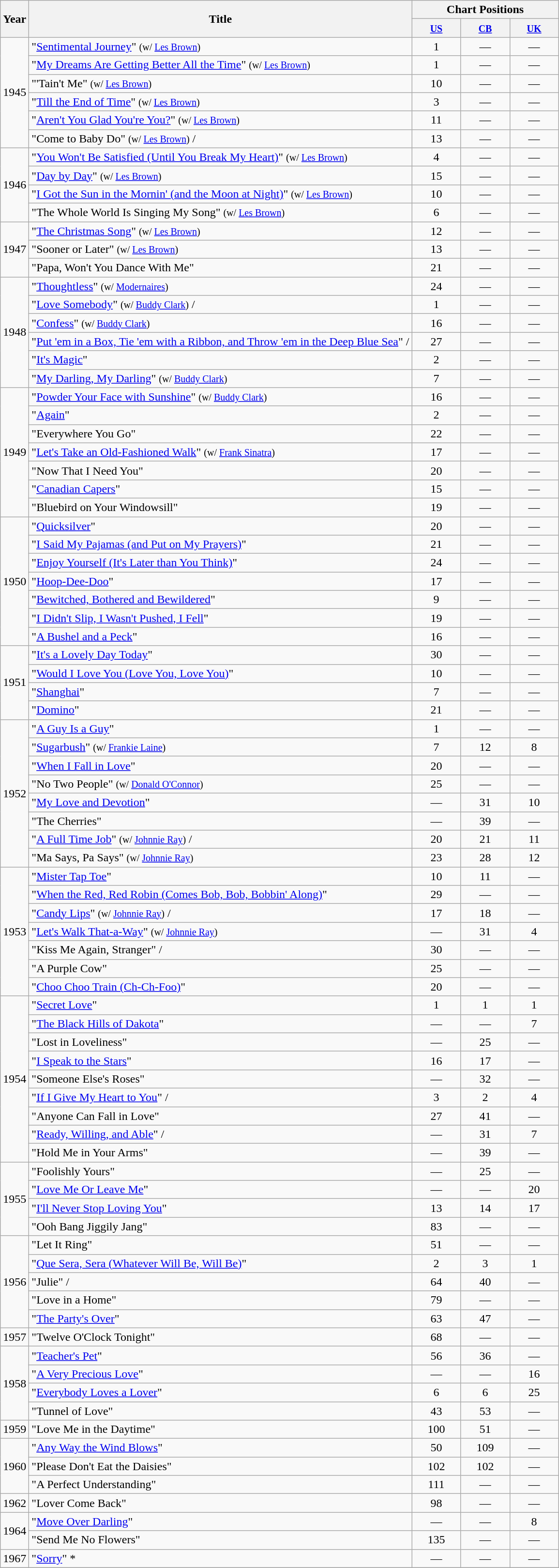<table class="wikitable">
<tr>
<th rowspan="2">Year</th>
<th rowspan="2">Title</th>
<th colspan="3">Chart Positions</th>
</tr>
<tr>
<th width="60"><small><a href='#'>US</a></small></th>
<th width="60"><small><a href='#'>CB</a></small></th>
<th width="60"><small><a href='#'>UK</a></small></th>
</tr>
<tr>
<td rowspan="6">1945</td>
<td>"<a href='#'>Sentimental Journey</a>" <small>(w/ <a href='#'>Les Brown</a>)</small></td>
<td align="center">1</td>
<td align="center">—</td>
<td align="center">—</td>
</tr>
<tr>
<td>"<a href='#'>My Dreams Are Getting Better All the Time</a>" <small>(w/ <a href='#'>Les Brown</a>)</small></td>
<td align="center">1</td>
<td align="center">—</td>
<td align="center">—</td>
</tr>
<tr>
<td>"'Tain't Me" <small>(w/ <a href='#'>Les Brown</a>)</small></td>
<td align="center">10</td>
<td align="center">—</td>
<td align="center">—</td>
</tr>
<tr>
<td>"<a href='#'>Till the End of Time</a>" <small>(w/ <a href='#'>Les Brown</a>)</small></td>
<td align="center">3</td>
<td align="center">—</td>
<td align="center">—</td>
</tr>
<tr>
<td>"<a href='#'>Aren't You Glad You're You?</a>" <small>(w/ <a href='#'>Les Brown</a>)</small></td>
<td align="center">11</td>
<td align="center">—</td>
<td align="center">—</td>
</tr>
<tr>
<td>"Come to Baby Do" <small>(w/ <a href='#'>Les Brown</a>)</small> /</td>
<td align="center">13</td>
<td align="center">—</td>
<td align="center">—</td>
</tr>
<tr>
<td rowspan="4">1946</td>
<td>"<a href='#'>You Won't Be Satisfied (Until You Break My Heart)</a>" <small>(w/ <a href='#'>Les Brown</a>)</small></td>
<td align="center">4</td>
<td align="center">—</td>
<td align="center">—</td>
</tr>
<tr>
<td>"<a href='#'>Day by Day</a>" <small>(w/ <a href='#'>Les Brown</a>)</small></td>
<td align="center">15</td>
<td align="center">—</td>
<td align="center">—</td>
</tr>
<tr>
<td>"<a href='#'>I Got the Sun in the Mornin' (and the Moon at Night)</a>" <small>(w/ <a href='#'>Les Brown</a>)</small></td>
<td align="center">10</td>
<td align="center">—</td>
<td align="center">—</td>
</tr>
<tr>
<td>"The Whole World Is Singing My Song" <small>(w/ <a href='#'>Les Brown</a>)</small></td>
<td align="center">6</td>
<td align="center">—</td>
<td align="center">—</td>
</tr>
<tr>
<td rowspan="3">1947</td>
<td>"<a href='#'>The Christmas Song</a>" <small>(w/ <a href='#'>Les Brown</a>)</small></td>
<td align="center">12</td>
<td align="center">—</td>
<td align="center">—</td>
</tr>
<tr>
<td>"Sooner or Later" <small>(w/ <a href='#'>Les Brown</a>)</small></td>
<td align="center">13</td>
<td align="center">—</td>
<td align="center">—</td>
</tr>
<tr>
<td>"Papa, Won't You Dance With Me"</td>
<td align="center">21</td>
<td align="center">—</td>
<td align="center">—</td>
</tr>
<tr>
<td rowspan="6">1948</td>
<td>"<a href='#'>Thoughtless</a>" <small>(w/ <a href='#'>Modernaires</a>)</small></td>
<td align="center">24</td>
<td align="center">—</td>
<td align="center">—</td>
</tr>
<tr>
<td>"<a href='#'>Love Somebody</a>" <small>(w/ <a href='#'>Buddy Clark</a>)</small> /</td>
<td align="center">1</td>
<td align="center">—</td>
<td align="center">—</td>
</tr>
<tr>
<td>"<a href='#'>Confess</a>" <small>(w/ <a href='#'>Buddy Clark</a>)</small></td>
<td align="center">16</td>
<td align="center">—</td>
<td align="center">—</td>
</tr>
<tr>
<td>"<a href='#'>Put 'em in a Box, Tie 'em with a Ribbon, and Throw 'em in the Deep Blue Sea</a>" /</td>
<td align="center">27</td>
<td align="center">—</td>
<td align="center">—</td>
</tr>
<tr>
<td>"<a href='#'>It's Magic</a>"</td>
<td align="center">2</td>
<td align="center">—</td>
<td align="center">—</td>
</tr>
<tr>
<td>"<a href='#'>My Darling, My Darling</a>" <small>(w/ <a href='#'>Buddy Clark</a>)</small></td>
<td align="center">7</td>
<td align="center">—</td>
<td align="center">—</td>
</tr>
<tr>
<td rowspan="7">1949</td>
<td>"<a href='#'>Powder Your Face with Sunshine</a>" <small>(w/ <a href='#'>Buddy Clark</a>)</small></td>
<td align="center">16</td>
<td align="center">—</td>
<td align="center">—</td>
</tr>
<tr>
<td>"<a href='#'>Again</a>"</td>
<td align="center">2</td>
<td align="center">—</td>
<td align="center">—</td>
</tr>
<tr>
<td>"Everywhere You Go"</td>
<td align="center">22</td>
<td align="center">—</td>
<td align="center">—</td>
</tr>
<tr>
<td>"<a href='#'>Let's Take an Old-Fashioned Walk</a>" <small>(w/ <a href='#'>Frank Sinatra</a>)</small></td>
<td align="center">17</td>
<td align="center">—</td>
<td align="center">—</td>
</tr>
<tr>
<td>"Now That I Need You"</td>
<td align="center">20</td>
<td align="center">—</td>
<td align="center">—</td>
</tr>
<tr>
<td>"<a href='#'>Canadian Capers</a>"</td>
<td align="center">15</td>
<td align="center">—</td>
<td align="center">—</td>
</tr>
<tr>
<td>"Bluebird on Your Windowsill"</td>
<td align="center">19</td>
<td align="center">—</td>
<td align="center">—</td>
</tr>
<tr>
<td rowspan="7">1950</td>
<td>"<a href='#'>Quicksilver</a>"</td>
<td align="center">20</td>
<td align="center">—</td>
<td align="center">—</td>
</tr>
<tr>
<td>"<a href='#'>I Said My Pajamas (and Put on My Prayers)</a>"</td>
<td align="center">21</td>
<td align="center">—</td>
<td align="center">—</td>
</tr>
<tr>
<td>"<a href='#'>Enjoy Yourself (It's Later than You Think)</a>"</td>
<td align="center">24</td>
<td align="center">—</td>
<td align="center">—</td>
</tr>
<tr>
<td>"<a href='#'>Hoop-Dee-Doo</a>"</td>
<td align="center">17</td>
<td align="center">—</td>
<td align="center">—</td>
</tr>
<tr>
<td>"<a href='#'>Bewitched, Bothered and Bewildered</a>"</td>
<td align="center">9</td>
<td align="center">—</td>
<td align="center">—</td>
</tr>
<tr>
<td>"<a href='#'>I Didn't Slip, I Wasn't Pushed, I Fell</a>"</td>
<td align="center">19</td>
<td align="center">—</td>
<td align="center">—</td>
</tr>
<tr>
<td>"<a href='#'>A Bushel and a Peck</a>"</td>
<td align="center">16</td>
<td align="center">—</td>
<td align="center">—</td>
</tr>
<tr>
<td rowspan="4">1951</td>
<td>"<a href='#'>It's a Lovely Day Today</a>"</td>
<td align="center">30</td>
<td align="center">—</td>
<td align="center">—</td>
</tr>
<tr>
<td>"<a href='#'>Would I Love You (Love You, Love You)</a>"</td>
<td align="center">10</td>
<td align="center">—</td>
<td align="center">—</td>
</tr>
<tr>
<td>"<a href='#'>Shanghai</a>"</td>
<td align="center">7</td>
<td align="center">—</td>
<td align="center">—</td>
</tr>
<tr>
<td>"<a href='#'>Domino</a>"</td>
<td align="center">21</td>
<td align="center">—</td>
<td align="center">—</td>
</tr>
<tr>
<td rowspan="8">1952</td>
<td>"<a href='#'>A Guy Is a Guy</a>"</td>
<td align="center">1</td>
<td align="center">—</td>
<td align="center">—</td>
</tr>
<tr>
<td>"<a href='#'>Sugarbush</a>" <small>(w/ <a href='#'>Frankie Laine</a>)</small></td>
<td align="center">7</td>
<td align="center">12</td>
<td align="center">8</td>
</tr>
<tr>
<td>"<a href='#'>When I Fall in Love</a>"</td>
<td align="center">20</td>
<td align="center">—</td>
<td align="center">—</td>
</tr>
<tr>
<td>"No Two People" <small>(w/ <a href='#'>Donald O'Connor</a>)</small></td>
<td align="center">25</td>
<td align="center">—</td>
<td align="center">—</td>
</tr>
<tr>
<td>"<a href='#'>My Love and Devotion</a>"</td>
<td align="center">—</td>
<td align="center">31</td>
<td align="center">10</td>
</tr>
<tr>
<td>"The Cherries"</td>
<td align="center">—</td>
<td align="center">39</td>
<td align="center">—</td>
</tr>
<tr>
<td>"<a href='#'>A Full Time Job</a>" <small>(w/ <a href='#'>Johnnie Ray</a>)</small> /</td>
<td align="center">20</td>
<td align="center">21</td>
<td align="center">11</td>
</tr>
<tr>
<td>"Ma Says, Pa Says" <small>(w/ <a href='#'>Johnnie Ray</a>)</small></td>
<td align="center">23</td>
<td align="center">28</td>
<td align="center">12</td>
</tr>
<tr>
<td rowspan="7">1953</td>
<td>"<a href='#'>Mister Tap Toe</a>"</td>
<td align="center">10</td>
<td align="center">11</td>
<td align="center">—</td>
</tr>
<tr>
<td>"<a href='#'>When the Red, Red Robin (Comes Bob, Bob, Bobbin' Along)</a>"</td>
<td align="center">29</td>
<td align="center">—</td>
<td align="center">—</td>
</tr>
<tr>
<td>"<a href='#'>Candy Lips</a>" <small>(w/ <a href='#'>Johnnie Ray</a>)</small> /</td>
<td align="center">17</td>
<td align="center">18</td>
<td align="center">—</td>
</tr>
<tr>
<td>"<a href='#'>Let's Walk That-a-Way</a>" <small>(w/ <a href='#'>Johnnie Ray</a>)</small></td>
<td align="center">—</td>
<td align="center">31</td>
<td align="center">4</td>
</tr>
<tr>
<td>"Kiss Me Again, Stranger" /</td>
<td align="center">30</td>
<td align="center">—</td>
<td align="center">—</td>
</tr>
<tr>
<td>"A Purple Cow"</td>
<td align="center">25</td>
<td align="center">—</td>
<td align="center">—</td>
</tr>
<tr>
<td>"<a href='#'>Choo Choo Train (Ch-Ch-Foo)</a>"</td>
<td align="center">20</td>
<td align="center">—</td>
<td align="center">—</td>
</tr>
<tr>
<td rowspan="9">1954</td>
<td>"<a href='#'>Secret Love</a>"</td>
<td align="center">1</td>
<td align="center">1</td>
<td align="center">1</td>
</tr>
<tr>
<td>"<a href='#'>The Black Hills of Dakota</a>"</td>
<td align="center">—</td>
<td align="center">—</td>
<td align="center">7</td>
</tr>
<tr>
<td>"Lost in Loveliness"</td>
<td align="center">—</td>
<td align="center">25</td>
<td align="center">—</td>
</tr>
<tr>
<td>"<a href='#'>I Speak to the Stars</a>"</td>
<td align="center">16</td>
<td align="center">17</td>
<td align="center">—</td>
</tr>
<tr>
<td>"Someone Else's Roses"</td>
<td align="center">—</td>
<td align="center">32</td>
<td align="center">—</td>
</tr>
<tr>
<td>"<a href='#'>If I Give My Heart to You</a>" /</td>
<td align="center">3</td>
<td align="center">2</td>
<td align="center">4</td>
</tr>
<tr>
<td>"Anyone Can Fall in Love"</td>
<td align="center">27</td>
<td align="center">41</td>
<td align="center">—</td>
</tr>
<tr>
<td>"<a href='#'>Ready, Willing, and Able</a>" /</td>
<td align="center">—</td>
<td align="center">31</td>
<td align="center">7</td>
</tr>
<tr>
<td>"Hold Me in Your Arms"</td>
<td align="center">—</td>
<td align="center">39</td>
<td align="center">—</td>
</tr>
<tr>
<td rowspan="4">1955</td>
<td>"Foolishly Yours"</td>
<td align="center">—</td>
<td align="center">25</td>
<td align="center">—</td>
</tr>
<tr>
<td>"<a href='#'>Love Me Or Leave Me</a>"</td>
<td align="center">—</td>
<td align="center">—</td>
<td align="center">20</td>
</tr>
<tr>
<td>"<a href='#'>I'll Never Stop Loving You</a>"</td>
<td align="center">13</td>
<td align="center">14</td>
<td align="center">17</td>
</tr>
<tr>
<td>"Ooh Bang Jiggily Jang"</td>
<td align="center">83</td>
<td align="center">—</td>
<td align="center">—</td>
</tr>
<tr>
<td rowspan="5">1956</td>
<td>"Let It Ring"</td>
<td align="center">51</td>
<td align="center">—</td>
<td align="center">—</td>
</tr>
<tr>
<td>"<a href='#'>Que Sera, Sera (Whatever Will Be, Will Be)</a>"</td>
<td align="center">2</td>
<td align="center">3</td>
<td align="center">1</td>
</tr>
<tr>
<td>"Julie" /</td>
<td align="center">64</td>
<td align="center">40</td>
<td align="center">—</td>
</tr>
<tr>
<td>"Love in a Home"</td>
<td align="center">79</td>
<td align="center">—</td>
<td align="center">—</td>
</tr>
<tr>
<td>"<a href='#'>The Party's Over</a>"</td>
<td align="center">63</td>
<td align="center">47</td>
<td align="center">—</td>
</tr>
<tr>
<td rowspan="1">1957</td>
<td>"Twelve O'Clock Tonight"</td>
<td align="center">68</td>
<td align="center">—</td>
<td align="center">—</td>
</tr>
<tr>
<td rowspan="4">1958</td>
<td>"<a href='#'>Teacher's Pet</a>"</td>
<td align="center">56</td>
<td align="center">36</td>
<td align="center">—</td>
</tr>
<tr>
<td>"<a href='#'>A Very Precious Love</a>"</td>
<td align="center">—</td>
<td align="center">—</td>
<td align="center">16</td>
</tr>
<tr>
<td>"<a href='#'>Everybody Loves a Lover</a>"</td>
<td align="center">6</td>
<td align="center">6</td>
<td align="center">25</td>
</tr>
<tr>
<td>"Tunnel of Love"</td>
<td align="center">43</td>
<td align="center">53</td>
<td align="center">—</td>
</tr>
<tr>
<td rowspan="1">1959</td>
<td>"Love Me in the Daytime"</td>
<td align="center">100</td>
<td align="center">51</td>
<td align="center">—</td>
</tr>
<tr>
<td rowspan="3">1960</td>
<td>"<a href='#'>Any Way the Wind Blows</a>"</td>
<td align="center">50</td>
<td align="center">109</td>
<td align="center">—</td>
</tr>
<tr>
<td>"Please Don't Eat the Daisies"</td>
<td align="center">102</td>
<td align="center">102</td>
<td align="center">—</td>
</tr>
<tr>
<td>"A Perfect Understanding"</td>
<td align="center">111</td>
<td align="center">—</td>
<td align="center">—</td>
</tr>
<tr>
<td rowspan="1">1962</td>
<td>"Lover Come Back"</td>
<td align="center">98</td>
<td align="center">—</td>
<td align="center">—</td>
</tr>
<tr>
<td rowspan="2">1964</td>
<td>"<a href='#'>Move Over Darling</a>"</td>
<td align="center">—</td>
<td align="center">—</td>
<td align="center">8</td>
</tr>
<tr>
<td>"Send Me No Flowers"</td>
<td align="center">135</td>
<td align="center">—</td>
<td align="center">—</td>
</tr>
<tr>
<td rowspan="1">1967</td>
<td>"<a href='#'>Sorry</a>" *</td>
<td align="center">—</td>
<td align="center">—</td>
<td align="center">—</td>
</tr>
<tr>
</tr>
</table>
